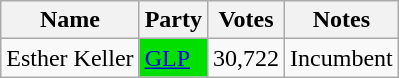<table class="wikitable">
<tr>
<th>Name</th>
<th>Party</th>
<th>Votes</th>
<th>Notes</th>
</tr>
<tr>
<td>Esther Keller</td>
<td style="background:#01DF01; width:30px;"><a href='#'><span>GLP</span></a></td>
<td>30,722</td>
<td>Incumbent</td>
</tr>
</table>
